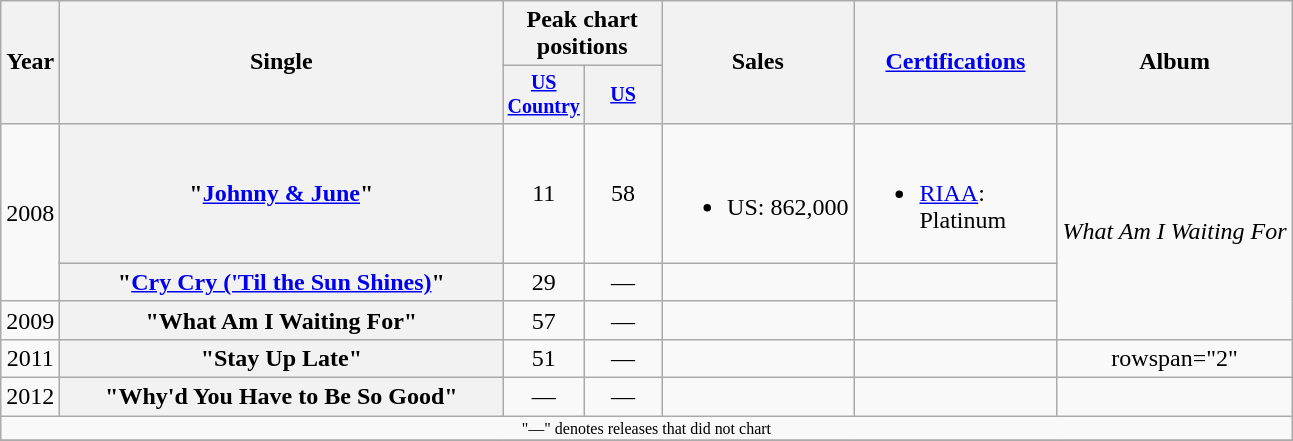<table class="wikitable plainrowheaders" style="text-align:center;">
<tr>
<th rowspan="2">Year</th>
<th rowspan="2" style="width:18em;">Single</th>
<th colspan="2">Peak chart<br>positions</th>
<th rowspan="2">Sales</th>
<th rowspan="2" style="width:8em;"><a href='#'>Certifications</a></th>
<th rowspan="2">Album</th>
</tr>
<tr style="font-size:smaller;">
<th width="45"><a href='#'>US Country</a><br></th>
<th width="45"><a href='#'>US</a><br></th>
</tr>
<tr>
<td rowspan="2">2008</td>
<th scope="row">"<a href='#'>Johnny & June</a>"</th>
<td>11</td>
<td>58</td>
<td><br><ul><li>US: 862,000</li></ul></td>
<td align="left"><br><ul><li><a href='#'>RIAA</a>: Platinum</li></ul></td>
<td align="left" rowspan="3"><em>What Am I Waiting For</em></td>
</tr>
<tr>
<th scope="row">"<a href='#'>Cry Cry ('Til the Sun Shines)</a>"</th>
<td>29</td>
<td>—</td>
<td></td>
<td></td>
</tr>
<tr>
<td>2009</td>
<th scope="row">"What Am I Waiting For"</th>
<td>57</td>
<td>—</td>
<td></td>
<td></td>
</tr>
<tr>
<td>2011</td>
<th scope="row">"Stay Up Late"</th>
<td>51</td>
<td>—</td>
<td></td>
<td></td>
<td>rowspan="2" </td>
</tr>
<tr>
<td>2012</td>
<th scope="row">"Why'd You Have to Be So Good"</th>
<td>—</td>
<td>—</td>
<td></td>
<td></td>
</tr>
<tr>
<td colspan="7" style="font-size:8pt">"—" denotes releases that did not chart</td>
</tr>
<tr>
</tr>
</table>
